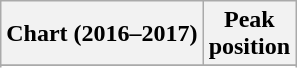<table class="wikitable sortable plainrowheaders" style="text-align:center">
<tr>
<th>Chart (2016–2017)</th>
<th>Peak<br>position</th>
</tr>
<tr>
</tr>
<tr>
</tr>
<tr>
</tr>
<tr>
</tr>
<tr>
</tr>
<tr>
</tr>
<tr>
</tr>
<tr>
</tr>
<tr>
</tr>
</table>
